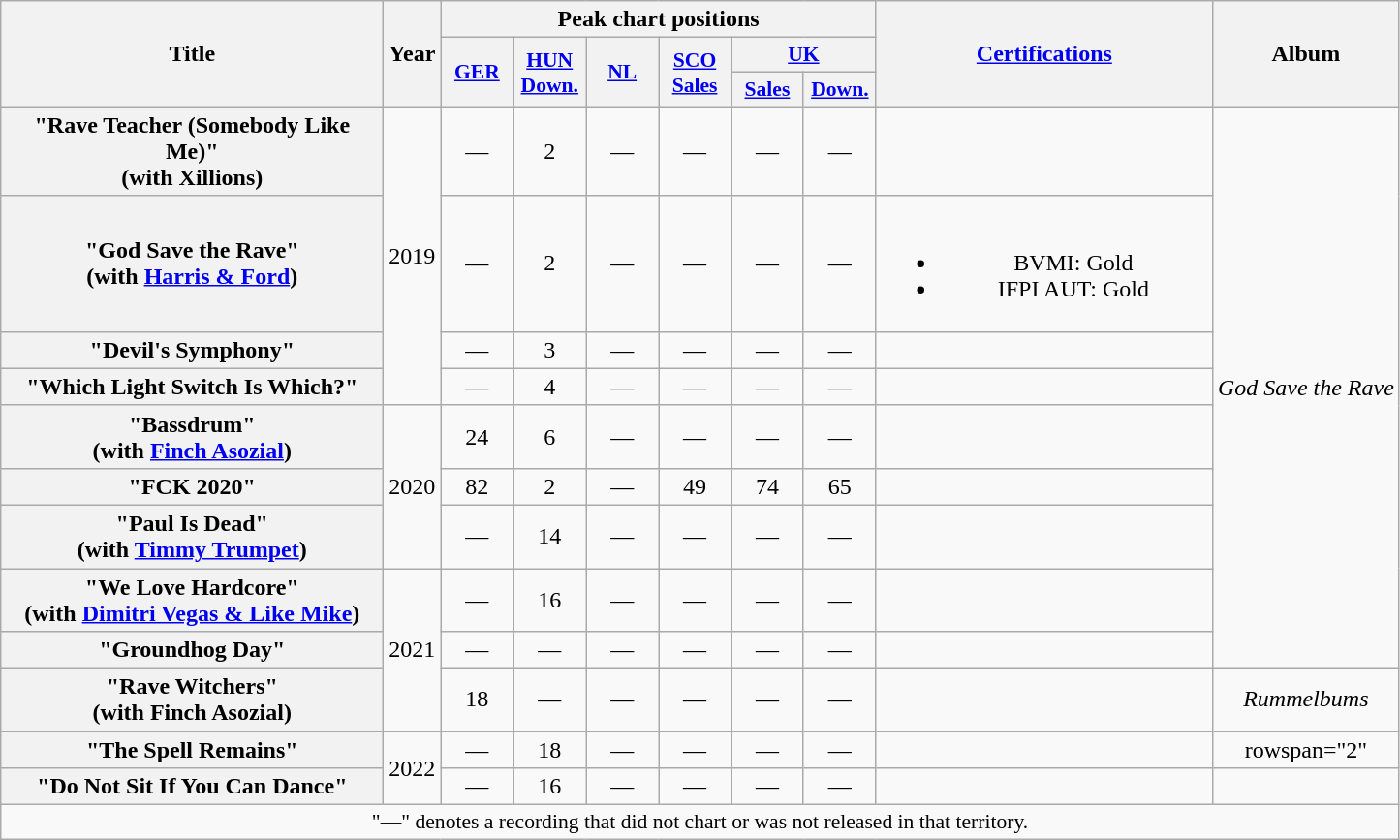<table class="wikitable plainrowheaders" style="text-align:center;">
<tr>
<th rowspan="3" scope="col" style="width:16em;">Title</th>
<th rowspan="3" scope="col">Year</th>
<th colspan="6" scope="col">Peak chart positions</th>
<th rowspan="3" scope="col" style="width:14em;"><a href='#'>Certifications</a></th>
<th rowspan="3" scope="col">Album</th>
</tr>
<tr>
<th rowspan="2" style="width:3em;font-size:90%"><a href='#'>GER</a><br></th>
<th rowspan="2" style="width:3em;font-size:90%"><a href='#'>HUN Down.</a><br></th>
<th rowspan="2" style="width:3em;font-size:90%"><a href='#'>NL</a><br></th>
<th rowspan="2" style="width:3em;font-size:90%"><a href='#'>SCO Sales</a><br></th>
<th colspan="2" style="width:3em;font-size:90%"><a href='#'>UK</a></th>
</tr>
<tr>
<th style="width:3em;font-size:90%"><a href='#'>Sales</a>  </th>
<th style="width:3em;font-size:90%"><a href='#'>Down.</a></th>
</tr>
<tr>
<th scope="row">"Rave Teacher (Somebody Like Me)"<br><span>(with Xillions)</span></th>
<td rowspan="4">2019</td>
<td>—</td>
<td>2</td>
<td>—</td>
<td>—</td>
<td>—</td>
<td>—</td>
<td></td>
<td rowspan="9"><em>God Save the Rave</em></td>
</tr>
<tr>
<th scope="row">"God Save the Rave"<br><span>(with <a href='#'>Harris & Ford</a>)</span></th>
<td>—</td>
<td>2</td>
<td>—</td>
<td>—</td>
<td>—</td>
<td>—</td>
<td><br><ul><li>BVMI: Gold</li><li>IFPI AUT: Gold</li></ul></td>
</tr>
<tr>
<th scope="row">"Devil's Symphony"</th>
<td>—</td>
<td>3</td>
<td>—</td>
<td>—</td>
<td>—</td>
<td>—</td>
<td></td>
</tr>
<tr>
<th scope="row">"Which Light Switch Is Which?"</th>
<td>—</td>
<td>4</td>
<td>—</td>
<td>—</td>
<td>—</td>
<td>—</td>
<td></td>
</tr>
<tr>
<th scope="row">"Bassdrum"<br><span>(with <a href='#'>Finch Asozial</a>)</span></th>
<td rowspan="3">2020</td>
<td>24</td>
<td>6</td>
<td>—</td>
<td>—</td>
<td>—</td>
<td>—</td>
<td></td>
</tr>
<tr>
<th scope="row">"FCK 2020"</th>
<td>82</td>
<td>2</td>
<td>—</td>
<td>49</td>
<td>74</td>
<td>65</td>
<td></td>
</tr>
<tr>
<th scope="row">"Paul Is Dead" <br><span>(with <a href='#'>Timmy Trumpet</a>)</span></th>
<td>—</td>
<td>14</td>
<td>—</td>
<td>—</td>
<td>—</td>
<td>—</td>
<td></td>
</tr>
<tr>
<th scope="row">"We Love Hardcore" <br><span>(with <a href='#'>Dimitri Vegas & Like Mike</a>)</span></th>
<td rowspan="3">2021</td>
<td>—</td>
<td>16</td>
<td>—</td>
<td>—</td>
<td>—</td>
<td>—</td>
<td></td>
</tr>
<tr>
<th scope="row">"Groundhog Day"</th>
<td>—</td>
<td>—</td>
<td>—</td>
<td>—</td>
<td>—</td>
<td>—</td>
<td></td>
</tr>
<tr>
<th scope="row">"Rave Witchers"<br><span>(with Finch Asozial)</span></th>
<td>18</td>
<td>—</td>
<td>—</td>
<td>—</td>
<td>—</td>
<td>—</td>
<td></td>
<td><em>Rummelbums</em></td>
</tr>
<tr>
<th scope="row">"The Spell Remains"</th>
<td rowspan="2">2022</td>
<td>—</td>
<td>18</td>
<td>—</td>
<td>—</td>
<td>—</td>
<td>—</td>
<td></td>
<td>rowspan="2" </td>
</tr>
<tr>
<th scope="row">"Do Not Sit If You Can Dance"</th>
<td>—</td>
<td>16</td>
<td>—</td>
<td>—</td>
<td>—</td>
<td>—</td>
<td></td>
</tr>
<tr>
<td colspan="10" style="font-size:90%">"—" denotes a recording that did not chart or was not released in that territory.</td>
</tr>
</table>
